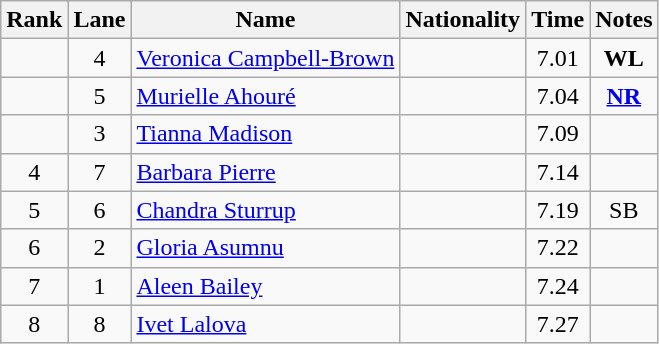<table class="wikitable sortable" style="text-align:center">
<tr>
<th>Rank</th>
<th>Lane</th>
<th>Name</th>
<th>Nationality</th>
<th>Time</th>
<th>Notes</th>
</tr>
<tr>
<td></td>
<td>4</td>
<td align=left><a href='#'>Veronica Campbell-Brown</a></td>
<td align=left></td>
<td>7.01</td>
<td><strong>WL</strong></td>
</tr>
<tr>
<td></td>
<td>5</td>
<td align=left><a href='#'>Murielle Ahouré</a></td>
<td align=left></td>
<td>7.04</td>
<td><strong><a href='#'>NR</a></strong></td>
</tr>
<tr>
<td></td>
<td>3</td>
<td align=left><a href='#'>Tianna Madison</a></td>
<td align=left></td>
<td>7.09</td>
<td></td>
</tr>
<tr>
<td>4</td>
<td>7</td>
<td align=left><a href='#'>Barbara Pierre</a></td>
<td align=left></td>
<td>7.14</td>
<td></td>
</tr>
<tr>
<td>5</td>
<td>6</td>
<td align=left><a href='#'>Chandra Sturrup</a></td>
<td align=left></td>
<td>7.19</td>
<td>SB</td>
</tr>
<tr>
<td>6</td>
<td>2</td>
<td align=left><a href='#'>Gloria Asumnu</a></td>
<td align=left></td>
<td>7.22</td>
<td></td>
</tr>
<tr>
<td>7</td>
<td>1</td>
<td align=left><a href='#'>Aleen Bailey</a></td>
<td align=left></td>
<td>7.24</td>
<td></td>
</tr>
<tr>
<td>8</td>
<td>8</td>
<td align=left><a href='#'>Ivet Lalova</a></td>
<td align=left></td>
<td>7.27</td>
<td></td>
</tr>
</table>
